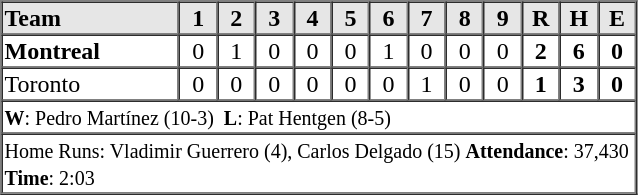<table border=1 cellspacing=0 width=425 style="margin-left:3em;">
<tr style="text-align:center; background-color:#e6e6e6;">
<th align=left width=28%>Team</th>
<th width=6%>1</th>
<th width=6%>2</th>
<th width=6%>3</th>
<th width=6%>4</th>
<th width=6%>5</th>
<th width=6%>6</th>
<th width=6%>7</th>
<th width=6%>8</th>
<th width=6%>9</th>
<th width=6%>R</th>
<th width=6%>H</th>
<th width=6%>E</th>
</tr>
<tr style="text-align:center;">
<td align=left><strong>Montreal</strong></td>
<td>0</td>
<td>1</td>
<td>0</td>
<td>0</td>
<td>0</td>
<td>1</td>
<td>0</td>
<td>0</td>
<td>0</td>
<td><strong>2</strong></td>
<td><strong>6</strong></td>
<td><strong>0</strong></td>
</tr>
<tr style="text-align:center;">
<td align=left>Toronto</td>
<td>0</td>
<td>0</td>
<td>0</td>
<td>0</td>
<td>0</td>
<td>0</td>
<td>1</td>
<td>0</td>
<td>0</td>
<td><strong>1</strong></td>
<td><strong>3</strong></td>
<td><strong>0</strong></td>
</tr>
<tr style="text-align:left;">
<td colspan=13><small><strong>W</strong>: Pedro Martínez (10-3)  <strong>L</strong>: Pat Hentgen (8-5)</small></td>
</tr>
<tr style="text-align:left;">
<td colspan=13><small>Home Runs: Vladimir Guerrero (4), Carlos Delgado (15) <strong>Attendance</strong>: 37,430 <strong>Time</strong>: 2:03</small></td>
</tr>
</table>
